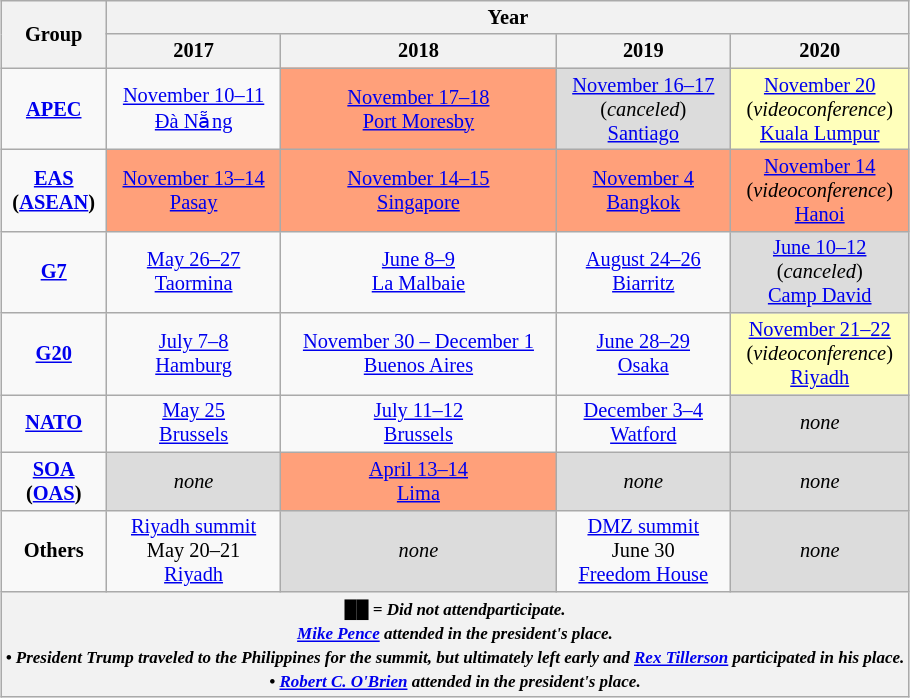<table class="wikitable" style="margin:1em auto; font-size:85%; text-align:center;">
<tr>
<th rowspan="2">Group</th>
<th colspan="4">Year</th>
</tr>
<tr>
<th>2017</th>
<th>2018</th>
<th>2019</th>
<th>2020</th>
</tr>
<tr>
<td><strong><a href='#'>APEC</a></strong></td>
<td><a href='#'>November 10–11</a><br> <a href='#'>Đà Nẵng</a></td>
<td style="background:#ffa07a;"><a href='#'>November 17–18</a><br> <a href='#'>Port Moresby</a></td>
<td style="background:#dcdcdc;"><a href='#'>November 16–17</a><br>(<em>canceled</em>)<br> <a href='#'>Santiago</a></td>
<td style="background:#ffb;"><a href='#'>November 20</a><br>(<em>videoconference</em>)<br> <a href='#'>Kuala Lumpur</a></td>
</tr>
<tr>
<td><strong><a href='#'>EAS</a><br>(<a href='#'>ASEAN</a>)</strong></td>
<td style="background:#ffa07a;"><a href='#'>November 13–14</a><br> <a href='#'>Pasay</a></td>
<td style="background:#ffa07a;"><a href='#'>November 14–15</a><br> <a href='#'>Singapore</a></td>
<td style="background:#ffa07a;"><a href='#'>November 4</a><br> <a href='#'>Bangkok</a></td>
<td style="background:#ffa07a;"><a href='#'>November 14</a><br>(<em>videoconference</em>)<br> <a href='#'>Hanoi</a></td>
</tr>
<tr>
<td><strong><a href='#'>G7</a></strong></td>
<td><a href='#'>May 26–27</a><br> <a href='#'>Taormina</a></td>
<td><a href='#'>June 8–9</a><br> <a href='#'>La Malbaie</a></td>
<td><a href='#'>August 24–26</a><br> <a href='#'>Biarritz</a></td>
<td style="background:#dcdcdc;"><a href='#'>June 10–12</a><br>(<em>canceled</em>)<br> <a href='#'>Camp David</a></td>
</tr>
<tr>
<td><strong><a href='#'>G20</a></strong></td>
<td><a href='#'>July 7–8</a><br> <a href='#'>Hamburg</a></td>
<td><a href='#'>November 30 – December 1</a><br> <a href='#'>Buenos Aires</a></td>
<td><a href='#'>June 28–29</a><br> <a href='#'>Osaka</a></td>
<td style="background:#ffb;"><a href='#'>November 21–22</a><br>(<em>videoconference</em>)<br> <a href='#'>Riyadh</a></td>
</tr>
<tr>
<td><strong><a href='#'>NATO</a></strong></td>
<td><a href='#'>May 25</a><br> <a href='#'>Brussels</a></td>
<td><a href='#'>July 11–12</a><br> <a href='#'>Brussels</a></td>
<td><a href='#'>December 3–4</a><br> <a href='#'>Watford</a></td>
<td style="background:#dcdcdc;"><em>none</em></td>
</tr>
<tr>
<td><strong><a href='#'>SOA</a><br>(<a href='#'>OAS</a>)</strong></td>
<td style="background:#dcdcdc;"><em>none</em></td>
<td style="background:#ffa07a;"><a href='#'>April 13–14</a><br> <a href='#'>Lima</a></td>
<td style="background:#dcdcdc;"><em>none</em></td>
<td style="background:#dcdcdc;"><em>none</em></td>
</tr>
<tr>
<td><strong>Others</strong></td>
<td><a href='#'>Riyadh summit</a><br>May 20–21<br> <a href='#'>Riyadh</a></td>
<td style="background:#dcdcdc;"><em>none</em></td>
<td><a href='#'>DMZ summit</a><br>June 30<br> <a href='#'>Freedom House</a></td>
<td style="background:#dcdcdc;"><em>none</em></td>
</tr>
<tr>
<th colspan="6"><small><em><span>██</span> = Did not attendparticipate.<br><a href='#'>Mike Pence</a> attended in the president's place.<br>• President Trump traveled to the Philippines for the summit, but ultimately left early and <a href='#'>Rex Tillerson</a> participated in his place.<br>• <a href='#'>Robert C. O'Brien</a> attended in the president's place.</em></small></th>
</tr>
</table>
